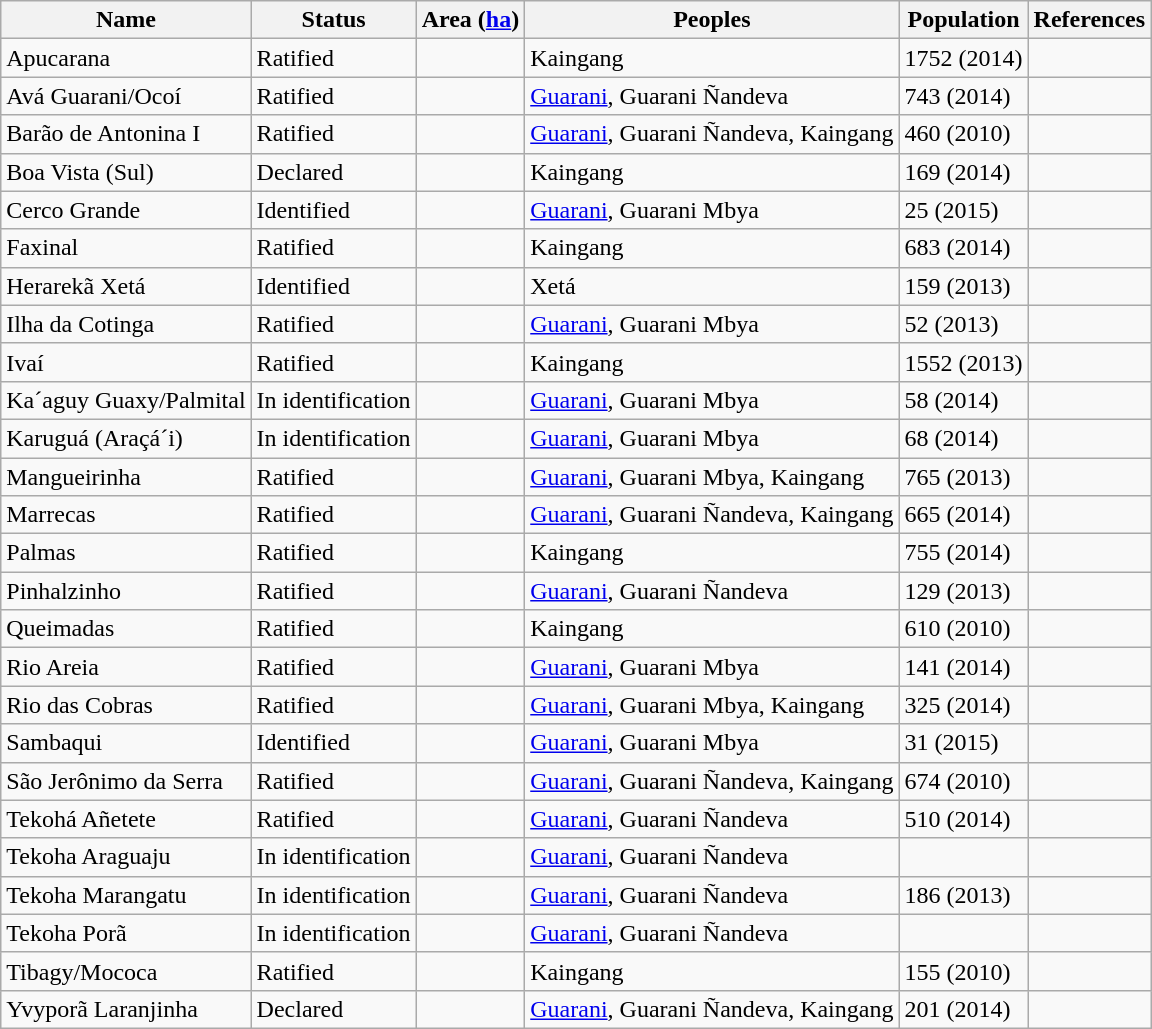<table class="sortable wikitable">
<tr>
<th>Name</th>
<th>Status</th>
<th>Area (<a href='#'>ha</a>)</th>
<th>Peoples</th>
<th>Population</th>
<th>References</th>
</tr>
<tr>
<td>Apucarana</td>
<td>Ratified</td>
<td></td>
<td>Kaingang</td>
<td>1752 (2014)</td>
<td></td>
</tr>
<tr>
<td>Avá Guarani/Ocoí</td>
<td>Ratified</td>
<td></td>
<td><a href='#'>Guarani</a>, Guarani Ñandeva</td>
<td>743 (2014)</td>
<td></td>
</tr>
<tr>
<td>Barão de Antonina I</td>
<td>Ratified</td>
<td></td>
<td><a href='#'>Guarani</a>, Guarani Ñandeva, Kaingang</td>
<td>460 (2010)</td>
<td></td>
</tr>
<tr>
<td>Boa Vista (Sul)</td>
<td>Declared</td>
<td></td>
<td>Kaingang</td>
<td>169 (2014)</td>
<td></td>
</tr>
<tr>
<td>Cerco Grande</td>
<td>Identified</td>
<td></td>
<td><a href='#'>Guarani</a>, Guarani Mbya</td>
<td>25 (2015)</td>
<td></td>
</tr>
<tr>
<td>Faxinal</td>
<td>Ratified</td>
<td></td>
<td>Kaingang</td>
<td>683 (2014)</td>
<td></td>
</tr>
<tr>
<td>Herarekã Xetá</td>
<td>Identified</td>
<td></td>
<td>Xetá</td>
<td>159 (2013)</td>
<td></td>
</tr>
<tr>
<td>Ilha da Cotinga</td>
<td>Ratified</td>
<td></td>
<td><a href='#'>Guarani</a>, Guarani Mbya</td>
<td>52 (2013)</td>
<td></td>
</tr>
<tr>
<td>Ivaí</td>
<td>Ratified</td>
<td></td>
<td>Kaingang</td>
<td>1552 (2013)</td>
<td></td>
</tr>
<tr>
<td>Ka´aguy Guaxy/Palmital</td>
<td>In identification</td>
<td></td>
<td><a href='#'>Guarani</a>, Guarani Mbya</td>
<td>58 (2014)</td>
<td></td>
</tr>
<tr>
<td>Karuguá (Araçá´i)</td>
<td>In identification</td>
<td></td>
<td><a href='#'>Guarani</a>, Guarani Mbya</td>
<td>68 (2014)</td>
<td></td>
</tr>
<tr>
<td>Mangueirinha</td>
<td>Ratified</td>
<td></td>
<td><a href='#'>Guarani</a>, Guarani Mbya, Kaingang</td>
<td>765 (2013)</td>
<td></td>
</tr>
<tr>
<td>Marrecas</td>
<td>Ratified</td>
<td></td>
<td><a href='#'>Guarani</a>, Guarani Ñandeva, Kaingang</td>
<td>665 (2014)</td>
<td></td>
</tr>
<tr>
<td>Palmas</td>
<td>Ratified</td>
<td></td>
<td>Kaingang</td>
<td>755 (2014)</td>
<td></td>
</tr>
<tr>
<td>Pinhalzinho</td>
<td>Ratified</td>
<td></td>
<td><a href='#'>Guarani</a>, Guarani Ñandeva</td>
<td>129 (2013)</td>
<td></td>
</tr>
<tr>
<td>Queimadas</td>
<td>Ratified</td>
<td></td>
<td>Kaingang</td>
<td>610 (2010)</td>
<td></td>
</tr>
<tr>
<td>Rio Areia</td>
<td>Ratified</td>
<td></td>
<td><a href='#'>Guarani</a>, Guarani Mbya</td>
<td>141 (2014)</td>
<td></td>
</tr>
<tr>
<td>Rio das Cobras</td>
<td>Ratified</td>
<td></td>
<td><a href='#'>Guarani</a>, Guarani Mbya, Kaingang</td>
<td>325 (2014)</td>
<td></td>
</tr>
<tr>
<td>Sambaqui</td>
<td>Identified</td>
<td></td>
<td><a href='#'>Guarani</a>, Guarani Mbya</td>
<td>31 (2015)</td>
<td></td>
</tr>
<tr>
<td>São Jerônimo da Serra</td>
<td>Ratified</td>
<td></td>
<td><a href='#'>Guarani</a>, Guarani Ñandeva, Kaingang</td>
<td>674 (2010)</td>
<td></td>
</tr>
<tr>
<td>Tekohá Añetete</td>
<td>Ratified</td>
<td></td>
<td><a href='#'>Guarani</a>, Guarani Ñandeva</td>
<td>510 (2014)</td>
<td></td>
</tr>
<tr>
<td>Tekoha Araguaju</td>
<td>In identification</td>
<td></td>
<td><a href='#'>Guarani</a>, Guarani Ñandeva</td>
<td></td>
<td></td>
</tr>
<tr>
<td>Tekoha Marangatu</td>
<td>In identification</td>
<td></td>
<td><a href='#'>Guarani</a>, Guarani Ñandeva</td>
<td>186 (2013)</td>
<td></td>
</tr>
<tr>
<td>Tekoha Porã</td>
<td>In identification</td>
<td></td>
<td><a href='#'>Guarani</a>, Guarani Ñandeva</td>
<td></td>
<td></td>
</tr>
<tr>
<td>Tibagy/Mococa</td>
<td>Ratified</td>
<td></td>
<td>Kaingang</td>
<td>155 (2010)</td>
<td></td>
</tr>
<tr>
<td>Yvyporã Laranjinha</td>
<td>Declared</td>
<td></td>
<td><a href='#'>Guarani</a>, Guarani Ñandeva, Kaingang</td>
<td>201 (2014)</td>
<td></td>
</tr>
</table>
